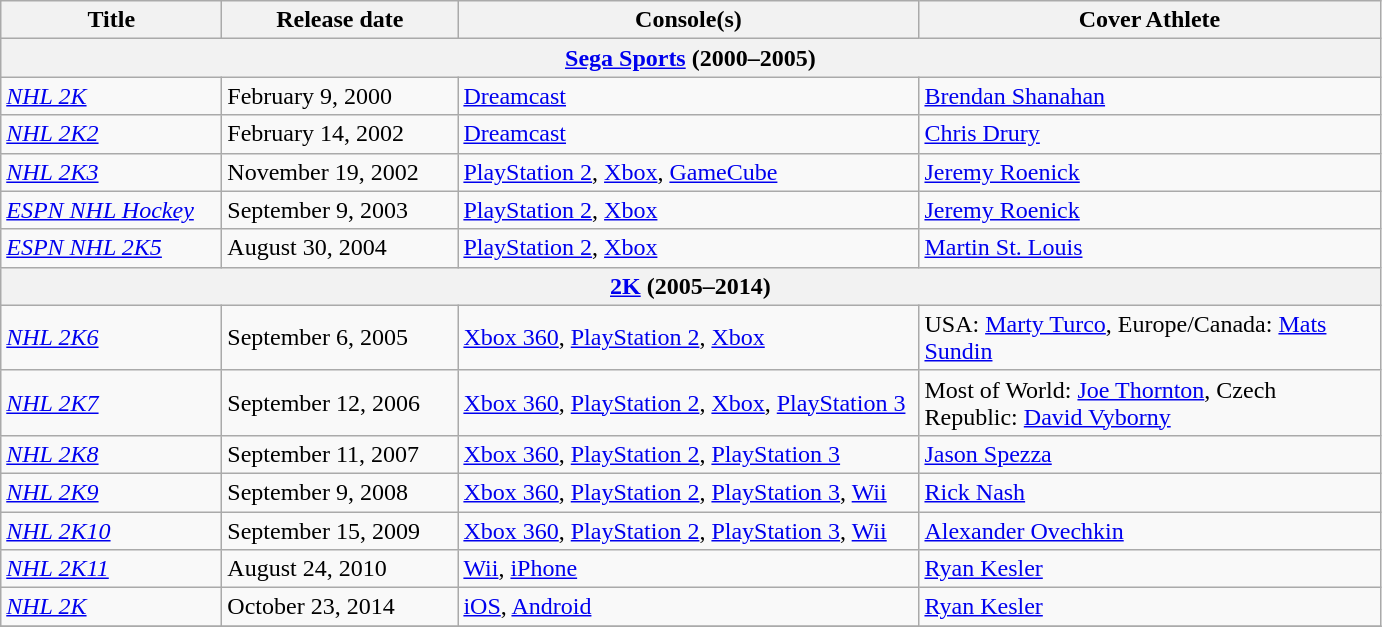<table class="wikitable">
<tr>
<th width="140">Title</th>
<th width="150">Release date</th>
<th width="300">Console(s)</th>
<th width="300">Cover Athlete</th>
</tr>
<tr>
<th colspan=4><a href='#'>Sega Sports</a> (2000–2005)</th>
</tr>
<tr>
<td><em><a href='#'>NHL 2K</a></em></td>
<td>February 9, 2000</td>
<td><a href='#'>Dreamcast</a></td>
<td><a href='#'>Brendan Shanahan</a></td>
</tr>
<tr>
<td><em><a href='#'>NHL 2K2</a></em></td>
<td>February 14, 2002</td>
<td><a href='#'>Dreamcast</a></td>
<td><a href='#'>Chris Drury</a></td>
</tr>
<tr>
<td><em><a href='#'>NHL 2K3</a></em></td>
<td>November 19, 2002</td>
<td><a href='#'>PlayStation 2</a>, <a href='#'>Xbox</a>, <a href='#'>GameCube</a></td>
<td><a href='#'>Jeremy Roenick</a></td>
</tr>
<tr>
<td><em><a href='#'>ESPN NHL Hockey</a></em></td>
<td>September 9, 2003</td>
<td><a href='#'>PlayStation 2</a>, <a href='#'>Xbox</a></td>
<td><a href='#'>Jeremy Roenick</a></td>
</tr>
<tr>
<td><em><a href='#'>ESPN NHL 2K5</a></em></td>
<td>August 30, 2004</td>
<td><a href='#'>PlayStation 2</a>, <a href='#'>Xbox</a></td>
<td><a href='#'>Martin St. Louis</a></td>
</tr>
<tr>
<th colspan=4><a href='#'>2K</a> (2005–2014)</th>
</tr>
<tr>
<td><em><a href='#'>NHL 2K6</a></em></td>
<td>September 6, 2005</td>
<td><a href='#'>Xbox 360</a>, <a href='#'>PlayStation 2</a>, <a href='#'>Xbox</a></td>
<td>USA: <a href='#'>Marty Turco</a>, Europe/Canada: <a href='#'>Mats Sundin</a></td>
</tr>
<tr>
<td><em><a href='#'>NHL 2K7</a></em></td>
<td>September 12, 2006</td>
<td><a href='#'>Xbox 360</a>, <a href='#'>PlayStation 2</a>, <a href='#'>Xbox</a>, <a href='#'>PlayStation 3</a></td>
<td>Most of World: <a href='#'>Joe Thornton</a>, Czech Republic: <a href='#'>David Vyborny</a></td>
</tr>
<tr>
<td><em><a href='#'>NHL 2K8</a></em></td>
<td>September 11, 2007</td>
<td><a href='#'>Xbox 360</a>, <a href='#'>PlayStation 2</a>, <a href='#'>PlayStation 3</a></td>
<td><a href='#'>Jason Spezza</a></td>
</tr>
<tr>
<td><em><a href='#'>NHL 2K9</a></em></td>
<td>September 9, 2008</td>
<td><a href='#'>Xbox 360</a>, <a href='#'>PlayStation 2</a>, <a href='#'>PlayStation 3</a>, <a href='#'>Wii</a></td>
<td><a href='#'>Rick Nash</a></td>
</tr>
<tr>
<td><em><a href='#'>NHL 2K10</a></em></td>
<td>September 15, 2009</td>
<td><a href='#'>Xbox 360</a>, <a href='#'>PlayStation 2</a>, <a href='#'>PlayStation 3</a>, <a href='#'>Wii</a></td>
<td><a href='#'>Alexander Ovechkin</a></td>
</tr>
<tr>
<td><em><a href='#'>NHL 2K11</a></em></td>
<td>August 24, 2010</td>
<td><a href='#'>Wii</a>, <a href='#'>iPhone</a></td>
<td><a href='#'>Ryan Kesler</a></td>
</tr>
<tr>
<td><em><a href='#'>NHL 2K</a></em></td>
<td>October 23, 2014</td>
<td><a href='#'>iOS</a>, <a href='#'>Android</a></td>
<td><a href='#'>Ryan Kesler</a></td>
</tr>
<tr>
</tr>
</table>
